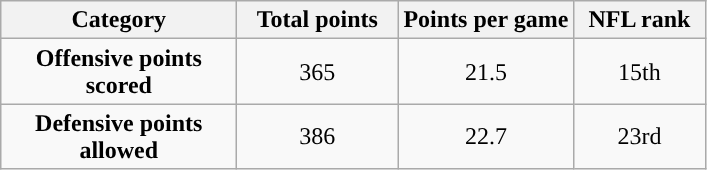<table class="wikitable" style="text-align:center">
<tr>
<th width="150">Category</th>
<th width="100">Total points</th>
<th width="110">Points per game</th>
<th width="80">NFL rank<br></th>
</tr>
<tr>
<td><strong>Offensive points scored</strong></td>
<td>365</td>
<td>21.5</td>
<td>15th</td>
</tr>
<tr>
<td><strong>Defensive points allowed</strong></td>
<td>386</td>
<td>22.7</td>
<td>23rd</td>
</tr>
</table>
